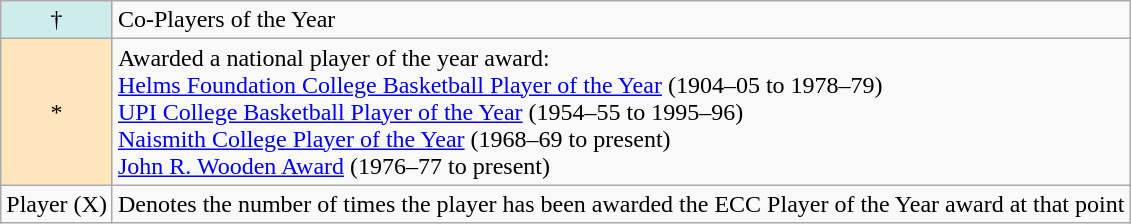<table class="wikitable">
<tr>
<td style="background-color:#CFECEC;" align="center">†</td>
<td>Co-Players of the Year</td>
</tr>
<tr>
<td style="background-color:#FFE6BD;" align="center">*</td>
<td>Awarded a national player of the year award: <br><a href='#'>Helms Foundation College Basketball Player of the Year</a> (1904–05 to 1978–79)<br> <a href='#'>UPI College Basketball Player of the Year</a> (1954–55 to 1995–96)<br> <a href='#'>Naismith College Player of the Year</a> (1968–69 to present)<br> <a href='#'>John R. Wooden Award</a> (1976–77 to present)</td>
</tr>
<tr>
<td>Player (X)</td>
<td>Denotes the number of times the player has been awarded the ECC Player of the Year award at that point</td>
</tr>
</table>
